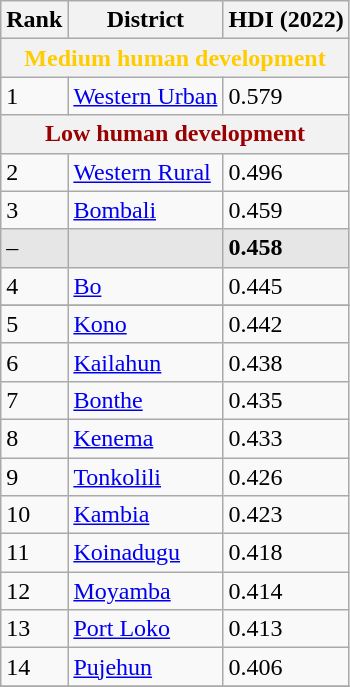<table class="wikitable sortable">
<tr>
<th class="sort">Rank</th>
<th class="sort">District</th>
<th class="sort">HDI (2022)</th>
</tr>
<tr>
<th colspan="3" style="color:#fc0;">Medium human development</th>
</tr>
<tr>
<td>1</td>
<td style="text-align:left"><a href='#'>Western Urban</a></td>
<td>0.579</td>
</tr>
<tr>
<th colspan="3" style="color:#900;">Low human development</th>
</tr>
<tr>
<td>2</td>
<td style="text-align:left"><a href='#'>Western Rural</a></td>
<td>0.496</td>
</tr>
<tr>
<td>3</td>
<td style="text-align:left"><a href='#'>Bombali</a></td>
<td>0.459</td>
</tr>
<tr style="background:#e6e6e6">
<td>–</td>
<td><strong></strong></td>
<td><strong>0.458</strong></td>
</tr>
<tr>
<td>4</td>
<td style="text-align:left"><a href='#'>Bo</a></td>
<td>0.445</td>
</tr>
<tr style="background:#e6e6e6">
</tr>
<tr>
<td>5</td>
<td style="text-align:left"><a href='#'>Kono</a></td>
<td>0.442</td>
</tr>
<tr>
<td>6</td>
<td style="text-align:left"><a href='#'>Kailahun</a></td>
<td>0.438</td>
</tr>
<tr>
<td>7</td>
<td style="text-align:left"><a href='#'>Bonthe</a></td>
<td>0.435</td>
</tr>
<tr>
<td>8</td>
<td style="text-align:left"><a href='#'>Kenema</a></td>
<td>0.433</td>
</tr>
<tr>
<td>9</td>
<td style="text-align:left"><a href='#'>Tonkolili</a></td>
<td>0.426</td>
</tr>
<tr>
<td>10</td>
<td style="text-align:left"><a href='#'>Kambia</a></td>
<td>0.423</td>
</tr>
<tr>
<td>11</td>
<td style="text-align:left"><a href='#'>Koinadugu</a></td>
<td>0.418</td>
</tr>
<tr>
<td>12</td>
<td style="text-align:left"><a href='#'>Moyamba</a></td>
<td>0.414</td>
</tr>
<tr>
<td>13</td>
<td style="text-align:left"><a href='#'>Port Loko</a></td>
<td>0.413</td>
</tr>
<tr>
<td>14</td>
<td style="text-align:left"><a href='#'>Pujehun</a></td>
<td>0.406</td>
</tr>
<tr>
</tr>
</table>
